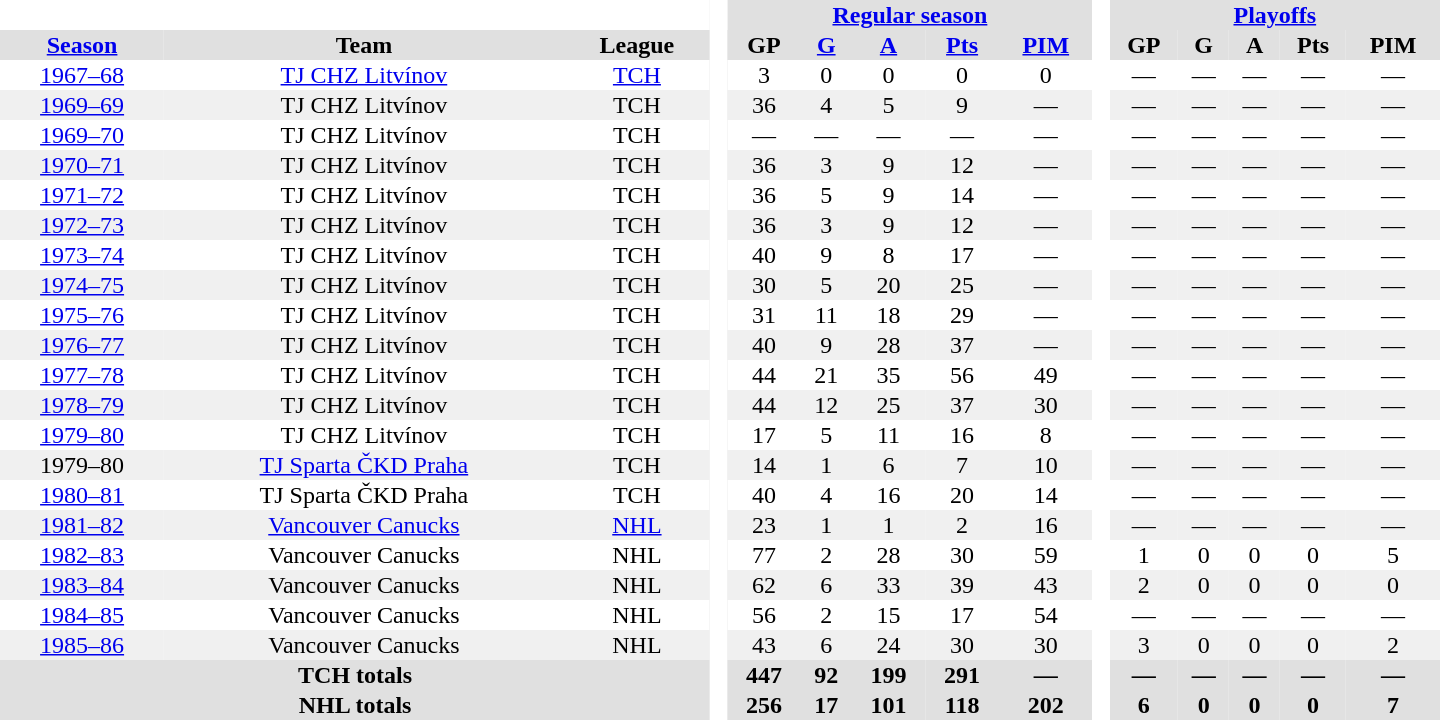<table border="0" cellpadding="1" cellspacing="0" style="text-align:center; width:60em">
<tr bgcolor="#e0e0e0">
<th colspan="3" bgcolor="#ffffff"> </th>
<th rowspan="99" bgcolor="#ffffff"> </th>
<th colspan="5"><a href='#'>Regular season</a></th>
<th rowspan="99" bgcolor="#ffffff"> </th>
<th colspan="5"><a href='#'>Playoffs</a></th>
</tr>
<tr bgcolor="#e0e0e0">
<th><a href='#'>Season</a></th>
<th>Team</th>
<th>League</th>
<th>GP</th>
<th><a href='#'>G</a></th>
<th><a href='#'>A</a></th>
<th><a href='#'>Pts</a></th>
<th><a href='#'>PIM</a></th>
<th>GP</th>
<th>G</th>
<th>A</th>
<th>Pts</th>
<th>PIM</th>
</tr>
<tr>
<td><a href='#'>1967–68</a></td>
<td><a href='#'>TJ CHZ Litvínov</a></td>
<td><a href='#'>TCH</a></td>
<td>3</td>
<td>0</td>
<td>0</td>
<td>0</td>
<td>0</td>
<td>—</td>
<td>—</td>
<td>—</td>
<td>—</td>
<td>—</td>
</tr>
<tr bgcolor="#f0f0f0">
<td><a href='#'>1969–69</a></td>
<td>TJ CHZ Litvínov</td>
<td>TCH</td>
<td>36</td>
<td>4</td>
<td>5</td>
<td>9</td>
<td>—</td>
<td>—</td>
<td>—</td>
<td>—</td>
<td>—</td>
<td>—</td>
</tr>
<tr>
<td><a href='#'>1969–70</a></td>
<td>TJ CHZ Litvínov</td>
<td>TCH</td>
<td>—</td>
<td>—</td>
<td>—</td>
<td>—</td>
<td>—</td>
<td>—</td>
<td>—</td>
<td>—</td>
<td>—</td>
<td>—</td>
</tr>
<tr bgcolor="#f0f0f0">
<td><a href='#'>1970–71</a></td>
<td>TJ CHZ Litvínov</td>
<td>TCH</td>
<td>36</td>
<td>3</td>
<td>9</td>
<td>12</td>
<td>—</td>
<td>—</td>
<td>—</td>
<td>—</td>
<td>—</td>
<td>—</td>
</tr>
<tr>
<td><a href='#'>1971–72</a></td>
<td>TJ CHZ Litvínov</td>
<td>TCH</td>
<td>36</td>
<td>5</td>
<td>9</td>
<td>14</td>
<td>—</td>
<td>—</td>
<td>—</td>
<td>—</td>
<td>—</td>
<td>—</td>
</tr>
<tr bgcolor="#f0f0f0">
<td><a href='#'>1972–73</a></td>
<td>TJ CHZ Litvínov</td>
<td>TCH</td>
<td>36</td>
<td>3</td>
<td>9</td>
<td>12</td>
<td>—</td>
<td>—</td>
<td>—</td>
<td>—</td>
<td>—</td>
<td>—</td>
</tr>
<tr>
<td><a href='#'>1973–74</a></td>
<td>TJ CHZ Litvínov</td>
<td>TCH</td>
<td>40</td>
<td>9</td>
<td>8</td>
<td>17</td>
<td>—</td>
<td>—</td>
<td>—</td>
<td>—</td>
<td>—</td>
<td>—</td>
</tr>
<tr bgcolor="#f0f0f0">
<td><a href='#'>1974–75</a></td>
<td>TJ CHZ Litvínov</td>
<td>TCH</td>
<td>30</td>
<td>5</td>
<td>20</td>
<td>25</td>
<td>—</td>
<td>—</td>
<td>—</td>
<td>—</td>
<td>—</td>
<td>—</td>
</tr>
<tr>
<td><a href='#'>1975–76</a></td>
<td>TJ CHZ Litvínov</td>
<td>TCH</td>
<td>31</td>
<td>11</td>
<td>18</td>
<td>29</td>
<td>—</td>
<td>—</td>
<td>—</td>
<td>—</td>
<td>—</td>
<td>—</td>
</tr>
<tr bgcolor="#f0f0f0">
<td><a href='#'>1976–77</a></td>
<td>TJ CHZ Litvínov</td>
<td>TCH</td>
<td>40</td>
<td>9</td>
<td>28</td>
<td>37</td>
<td>—</td>
<td>—</td>
<td>—</td>
<td>—</td>
<td>—</td>
<td>—</td>
</tr>
<tr>
<td><a href='#'>1977–78</a></td>
<td>TJ CHZ Litvínov</td>
<td>TCH</td>
<td>44</td>
<td>21</td>
<td>35</td>
<td>56</td>
<td>49</td>
<td>—</td>
<td>—</td>
<td>—</td>
<td>—</td>
<td>—</td>
</tr>
<tr bgcolor="#f0f0f0">
<td><a href='#'>1978–79</a></td>
<td>TJ CHZ Litvínov</td>
<td>TCH</td>
<td>44</td>
<td>12</td>
<td>25</td>
<td>37</td>
<td>30</td>
<td>—</td>
<td>—</td>
<td>—</td>
<td>—</td>
<td>—</td>
</tr>
<tr>
<td><a href='#'>1979–80</a></td>
<td>TJ CHZ Litvínov</td>
<td>TCH</td>
<td>17</td>
<td>5</td>
<td>11</td>
<td>16</td>
<td>8</td>
<td>—</td>
<td>—</td>
<td>—</td>
<td>—</td>
<td>—</td>
</tr>
<tr bgcolor="#f0f0f0">
<td>1979–80</td>
<td><a href='#'>TJ Sparta ČKD Praha</a></td>
<td>TCH</td>
<td>14</td>
<td>1</td>
<td>6</td>
<td>7</td>
<td>10</td>
<td>—</td>
<td>—</td>
<td>—</td>
<td>—</td>
<td>—</td>
</tr>
<tr>
<td><a href='#'>1980–81</a></td>
<td>TJ Sparta ČKD Praha</td>
<td>TCH</td>
<td>40</td>
<td>4</td>
<td>16</td>
<td>20</td>
<td>14</td>
<td>—</td>
<td>—</td>
<td>—</td>
<td>—</td>
<td>—</td>
</tr>
<tr bgcolor="#f0f0f0">
<td><a href='#'>1981–82</a></td>
<td><a href='#'>Vancouver Canucks</a></td>
<td><a href='#'>NHL</a></td>
<td>23</td>
<td>1</td>
<td>1</td>
<td>2</td>
<td>16</td>
<td>—</td>
<td>—</td>
<td>—</td>
<td>—</td>
<td>—</td>
</tr>
<tr>
<td><a href='#'>1982–83</a></td>
<td>Vancouver Canucks</td>
<td>NHL</td>
<td>77</td>
<td>2</td>
<td>28</td>
<td>30</td>
<td>59</td>
<td>1</td>
<td>0</td>
<td>0</td>
<td>0</td>
<td>5</td>
</tr>
<tr bgcolor="#f0f0f0">
<td><a href='#'>1983–84</a></td>
<td>Vancouver Canucks</td>
<td>NHL</td>
<td>62</td>
<td>6</td>
<td>33</td>
<td>39</td>
<td>43</td>
<td>2</td>
<td>0</td>
<td>0</td>
<td>0</td>
<td>0</td>
</tr>
<tr>
<td><a href='#'>1984–85</a></td>
<td>Vancouver Canucks</td>
<td>NHL</td>
<td>56</td>
<td>2</td>
<td>15</td>
<td>17</td>
<td>54</td>
<td>—</td>
<td>—</td>
<td>—</td>
<td>—</td>
<td>—</td>
</tr>
<tr bgcolor="#f0f0f0">
<td><a href='#'>1985–86</a></td>
<td>Vancouver Canucks</td>
<td>NHL</td>
<td>43</td>
<td>6</td>
<td>24</td>
<td>30</td>
<td>30</td>
<td>3</td>
<td>0</td>
<td>0</td>
<td>0</td>
<td>2</td>
</tr>
<tr bgcolor="#e0e0e0">
<th colspan="3">TCH totals</th>
<th>447</th>
<th>92</th>
<th>199</th>
<th>291</th>
<th>—</th>
<th>—</th>
<th>—</th>
<th>—</th>
<th>—</th>
<th>—</th>
</tr>
<tr bgcolor="#e0e0e0">
<th colspan="3">NHL totals</th>
<th>256</th>
<th>17</th>
<th>101</th>
<th>118</th>
<th>202</th>
<th>6</th>
<th>0</th>
<th>0</th>
<th>0</th>
<th>7</th>
</tr>
</table>
